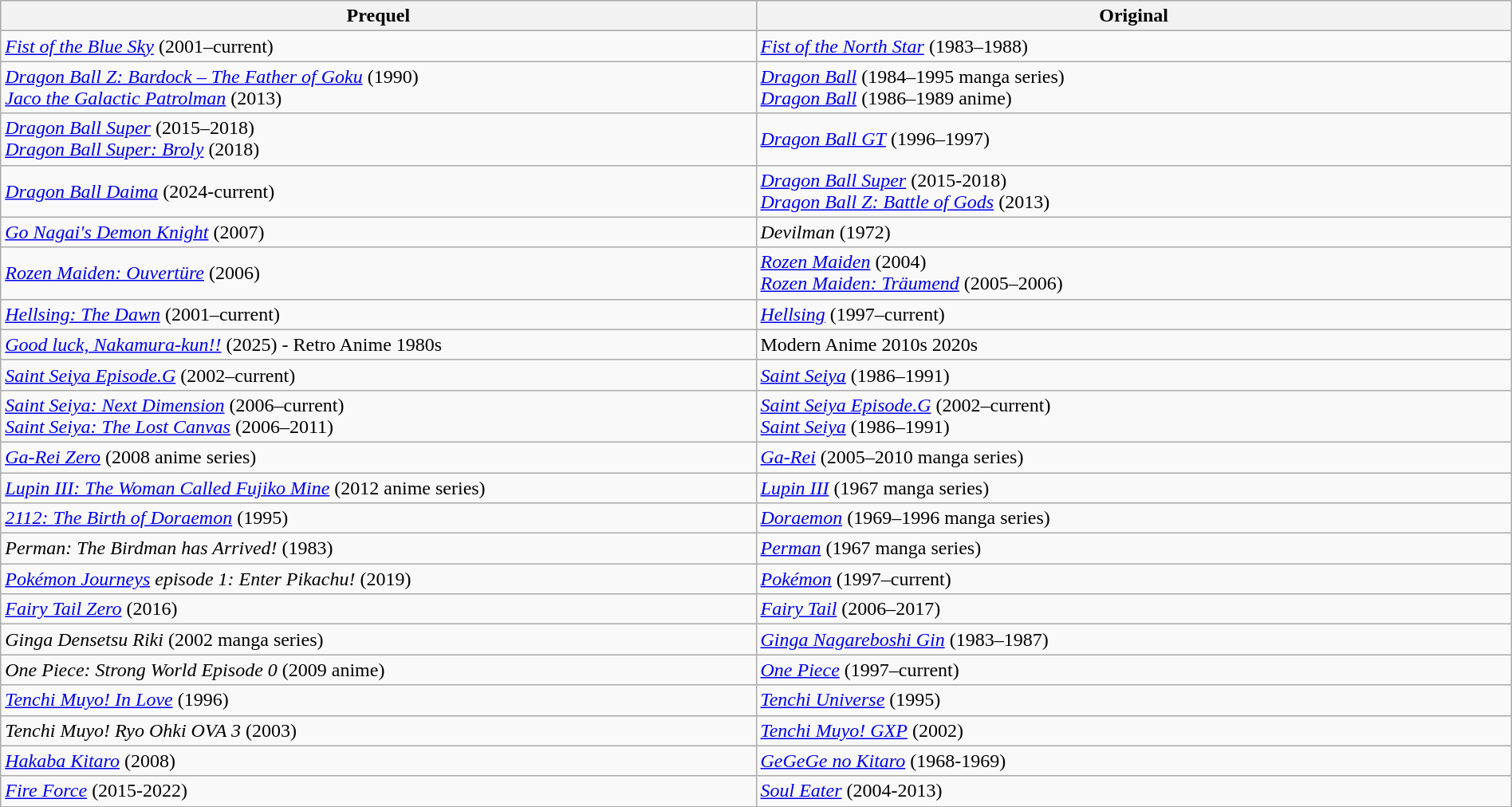<table class="wikitable sortable" style="width:100%;">
<tr>
<th width="50%">Prequel</th>
<th>Original</th>
</tr>
<tr>
<td><em><a href='#'>Fist of the Blue Sky</a></em> (2001–current)</td>
<td><em><a href='#'>Fist of the North Star</a></em> (1983–1988)</td>
</tr>
<tr>
<td><em><a href='#'>Dragon Ball Z: Bardock – The Father of Goku</a></em> (1990)<br><em><a href='#'>Jaco the Galactic Patrolman</a></em> (2013)</td>
<td><em><a href='#'>Dragon Ball</a></em> (1984–1995 manga series)<br><em><a href='#'>Dragon Ball</a></em> (1986–1989 anime)</td>
</tr>
<tr>
<td><em><a href='#'>Dragon Ball Super</a></em> (2015–2018)<br><em><a href='#'>Dragon Ball Super: Broly</a></em> (2018)</td>
<td><em><a href='#'>Dragon Ball GT</a></em> (1996–1997)</td>
</tr>
<tr>
<td><em><a href='#'>Dragon Ball Daima</a></em> (2024-current)</td>
<td><em><a href='#'>Dragon Ball Super</a></em> (2015-2018)<br><em><a href='#'>Dragon Ball Z: Battle of Gods</a></em> (2013)</td>
</tr>
<tr>
<td><em><a href='#'>Go Nagai's Demon Knight</a></em> (2007)</td>
<td><em>Devilman</em> (1972)</td>
</tr>
<tr>
<td><em><a href='#'>Rozen Maiden: Ouvertüre</a></em> (2006)</td>
<td><em><a href='#'>Rozen Maiden</a></em> (2004)<br><em><a href='#'>Rozen Maiden: Träumend</a></em> (2005–2006)</td>
</tr>
<tr>
<td><em><a href='#'>Hellsing: The Dawn</a></em> (2001–current)</td>
<td><em><a href='#'>Hellsing</a></em> (1997–current)</td>
</tr>
<tr>
<td><a href='#'><em>Good luck, Nakamura-kun!!</em></a> (2025) - Retro Anime 1980s</td>
<td>Modern Anime 2010s 2020s</td>
</tr>
<tr>
<td><em><a href='#'>Saint Seiya Episode.G</a></em> (2002–current)</td>
<td><em><a href='#'>Saint Seiya</a></em> (1986–1991)</td>
</tr>
<tr>
<td><em><a href='#'>Saint Seiya: Next Dimension</a></em> (2006–current)<br><em><a href='#'>Saint Seiya: The Lost Canvas</a></em> (2006–2011)</td>
<td><em><a href='#'>Saint Seiya Episode.G</a></em> (2002–current)<br><em><a href='#'>Saint Seiya</a></em> (1986–1991)</td>
</tr>
<tr>
<td><em><a href='#'>Ga-Rei Zero</a></em>  (2008 anime series)</td>
<td><em><a href='#'>Ga-Rei</a></em>  (2005–2010 manga series)</td>
</tr>
<tr>
<td><em><a href='#'>Lupin III: The Woman Called Fujiko Mine</a></em> (2012 anime series)</td>
<td><em><a href='#'>Lupin III</a></em> (1967 manga series)</td>
</tr>
<tr>
<td><em><a href='#'>2112: The Birth of Doraemon</a></em> (1995)</td>
<td><em><a href='#'>Doraemon</a></em> (1969–1996 manga series)</td>
</tr>
<tr>
<td><em>Perman: The Birdman has Arrived!</em> (1983)</td>
<td><em><a href='#'>Perman</a></em> (1967 manga series)</td>
</tr>
<tr>
<td><em><a href='#'>Pokémon Journeys</a> episode 1: Enter Pikachu!</em> (2019)</td>
<td><em><a href='#'>Pokémon</a></em> (1997–current)</td>
</tr>
<tr>
<td><em><a href='#'>Fairy Tail Zero</a></em> (2016)</td>
<td><em><a href='#'>Fairy Tail</a></em> (2006–2017)</td>
</tr>
<tr>
<td><em>Ginga Densetsu Riki</em> (2002 manga series)</td>
<td><em><a href='#'>Ginga Nagareboshi Gin</a></em> (1983–1987)</td>
</tr>
<tr>
<td><em>One Piece: Strong World Episode 0</em> (2009 anime)</td>
<td><em><a href='#'>One Piece</a></em> (1997–current)</td>
</tr>
<tr>
<td><em><a href='#'>Tenchi Muyo! In Love</a></em> (1996)</td>
<td><em><a href='#'>Tenchi Universe</a></em> (1995)</td>
</tr>
<tr>
<td><em>Tenchi Muyo! Ryo Ohki OVA 3</em> (2003)</td>
<td><em><a href='#'>Tenchi Muyo! GXP</a></em> (2002)</td>
</tr>
<tr>
<td><em><a href='#'>Hakaba Kitaro</a></em> (2008)</td>
<td><em><a href='#'>GeGeGe no Kitaro</a></em> (1968-1969)</td>
</tr>
<tr>
<td><em><a href='#'>Fire Force</a></em> (2015-2022)</td>
<td><em><a href='#'>Soul Eater</a></em> (2004-2013)</td>
</tr>
</table>
